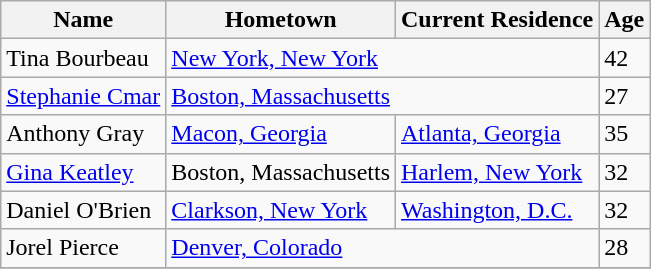<table class="wikitable sortable">
<tr>
<th>Name</th>
<th>Hometown</th>
<th>Current Residence</th>
<th>Age</th>
</tr>
<tr>
<td>Tina Bourbeau</td>
<td colspan="2"><a href='#'>New York, New York</a></td>
<td>42</td>
</tr>
<tr>
<td><a href='#'>Stephanie Cmar</a></td>
<td colspan="2"><a href='#'>Boston, Massachusetts</a></td>
<td>27</td>
</tr>
<tr>
<td>Anthony Gray</td>
<td><a href='#'>Macon, Georgia</a></td>
<td><a href='#'>Atlanta, Georgia</a></td>
<td>35</td>
</tr>
<tr>
<td><a href='#'>Gina Keatley</a></td>
<td>Boston, Massachusetts</td>
<td><a href='#'>Harlem, New York</a></td>
<td>32</td>
</tr>
<tr>
<td>Daniel O'Brien</td>
<td><a href='#'>Clarkson, New York</a></td>
<td><a href='#'>Washington, D.C.</a></td>
<td>32</td>
</tr>
<tr>
<td>Jorel Pierce</td>
<td colspan="2"><a href='#'>Denver, Colorado</a></td>
<td>28</td>
</tr>
<tr>
</tr>
</table>
